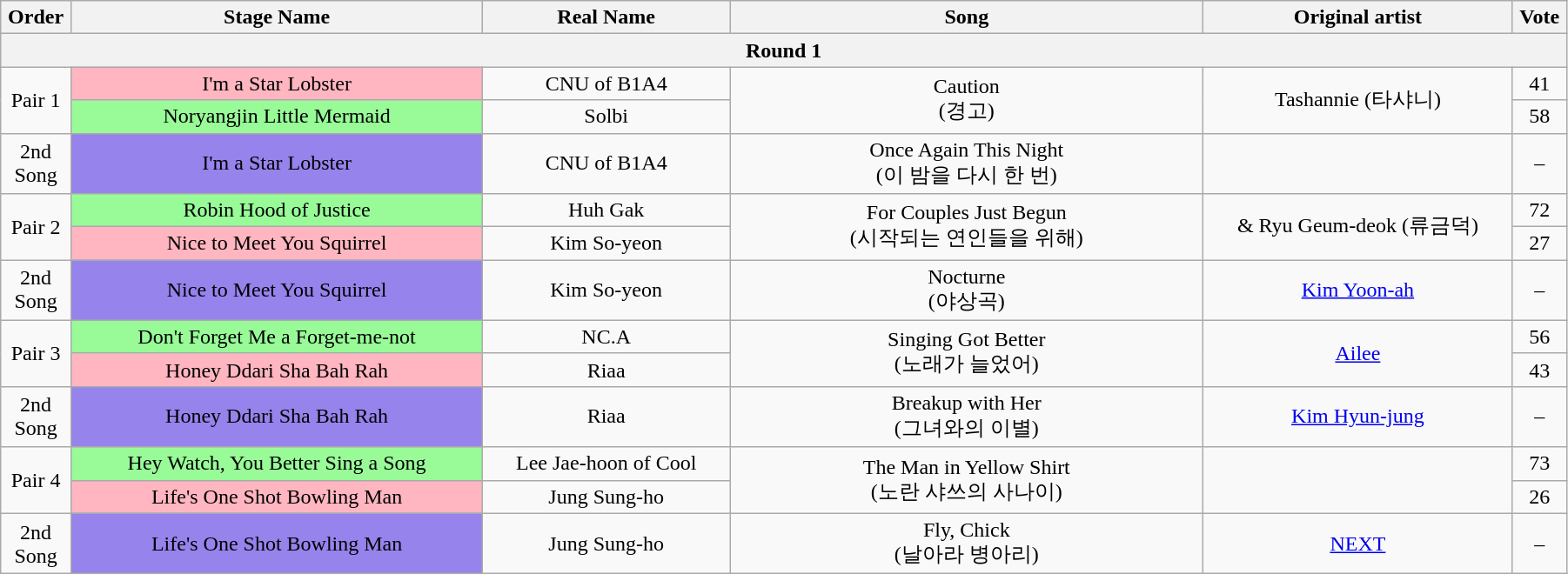<table class="wikitable" style="text-align:center; width:95%;">
<tr>
<th style="width:1%;">Order</th>
<th style="width:20%;">Stage Name</th>
<th style="width:12%;">Real Name</th>
<th style="width:23%;">Song</th>
<th style="width:15%;">Original artist</th>
<th style="width:1%;">Vote</th>
</tr>
<tr>
<th colspan=6>Round 1</th>
</tr>
<tr>
<td rowspan=2>Pair 1</td>
<td bgcolor="lightpink">I'm a Star Lobster</td>
<td>CNU of B1A4</td>
<td rowspan=2>Caution<br>(경고)</td>
<td rowspan=2>Tashannie (타샤니)</td>
<td>41</td>
</tr>
<tr>
<td bgcolor="palegreen">Noryangjin Little Mermaid</td>
<td>Solbi</td>
<td>58</td>
</tr>
<tr>
<td>2nd Song</td>
<td bgcolor="#9683EC">I'm a Star Lobster</td>
<td>CNU of B1A4</td>
<td>Once Again This Night<br>(이 밤을 다시 한 번)</td>
<td></td>
<td>–</td>
</tr>
<tr>
<td rowspan=2>Pair 2</td>
<td bgcolor="palegreen">Robin Hood of Justice</td>
<td>Huh Gak</td>
<td rowspan=2>For Couples Just Begun<br>(시작되는 연인들을 위해)</td>
<td rowspan=2> & Ryu Geum-deok (류금덕)</td>
<td>72</td>
</tr>
<tr>
<td bgcolor="lightpink">Nice to Meet You Squirrel</td>
<td>Kim So-yeon</td>
<td>27</td>
</tr>
<tr>
<td>2nd Song</td>
<td bgcolor="#9683EC">Nice to Meet You Squirrel</td>
<td>Kim So-yeon</td>
<td>Nocturne<br>(야상곡)</td>
<td><a href='#'>Kim Yoon-ah</a></td>
<td>–</td>
</tr>
<tr>
<td rowspan=2>Pair 3</td>
<td bgcolor="palegreen">Don't Forget Me a Forget-me-not</td>
<td>NC.A</td>
<td rowspan=2>Singing Got Better<br>(노래가 늘었어)</td>
<td rowspan=2><a href='#'>Ailee</a></td>
<td>56</td>
</tr>
<tr>
<td bgcolor="lightpink">Honey Ddari Sha Bah Rah</td>
<td>Riaa</td>
<td>43</td>
</tr>
<tr>
<td>2nd Song</td>
<td bgcolor="#9683EC">Honey Ddari Sha Bah Rah</td>
<td>Riaa</td>
<td>Breakup with Her<br>(그녀와의 이별)</td>
<td><a href='#'>Kim Hyun-jung</a></td>
<td>–</td>
</tr>
<tr>
<td rowspan=2>Pair 4</td>
<td bgcolor="palegreen">Hey Watch, You Better Sing a Song</td>
<td>Lee Jae-hoon of Cool</td>
<td rowspan=2>The Man in Yellow Shirt<br>(노란 샤쓰의 사나이)</td>
<td rowspan=2></td>
<td>73</td>
</tr>
<tr>
<td bgcolor="lightpink">Life's One Shot Bowling Man</td>
<td>Jung Sung-ho</td>
<td>26</td>
</tr>
<tr>
<td>2nd Song</td>
<td bgcolor="#9683EC">Life's One Shot Bowling Man</td>
<td>Jung Sung-ho</td>
<td>Fly, Chick<br>(날아라 병아리)</td>
<td><a href='#'>NEXT</a></td>
<td>–</td>
</tr>
</table>
